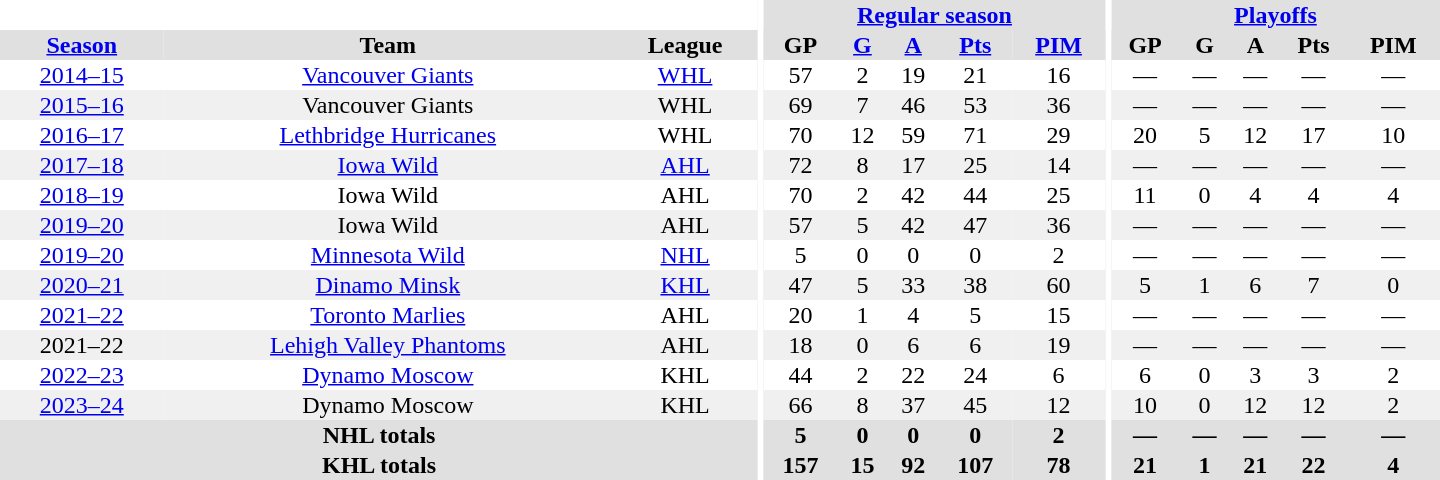<table border="0" cellpadding="1" cellspacing="0" style="text-align:center; width:60em">
<tr bgcolor="#e0e0e0">
<th colspan="3" bgcolor="#ffffff"></th>
<th rowspan="107" bgcolor="#ffffff"></th>
<th colspan="5"><a href='#'>Regular season</a></th>
<th rowspan="107" bgcolor="#ffffff"></th>
<th colspan="5"><a href='#'>Playoffs</a></th>
</tr>
<tr bgcolor="#e0e0e0">
<th><a href='#'>Season</a></th>
<th>Team</th>
<th>League</th>
<th>GP</th>
<th><a href='#'>G</a></th>
<th><a href='#'>A</a></th>
<th><a href='#'>Pts</a></th>
<th><a href='#'>PIM</a></th>
<th>GP</th>
<th>G</th>
<th>A</th>
<th>Pts</th>
<th>PIM</th>
</tr>
<tr>
<td><a href='#'>2014–15</a></td>
<td><a href='#'>Vancouver Giants</a></td>
<td><a href='#'>WHL</a></td>
<td>57</td>
<td>2</td>
<td>19</td>
<td>21</td>
<td>16</td>
<td>—</td>
<td>—</td>
<td>—</td>
<td>—</td>
<td>—</td>
</tr>
<tr bgcolor="#f0f0f0">
<td><a href='#'>2015–16</a></td>
<td>Vancouver Giants</td>
<td>WHL</td>
<td>69</td>
<td>7</td>
<td>46</td>
<td>53</td>
<td>36</td>
<td>—</td>
<td>—</td>
<td>—</td>
<td>—</td>
<td>—</td>
</tr>
<tr>
<td><a href='#'>2016–17</a></td>
<td><a href='#'>Lethbridge Hurricanes</a></td>
<td>WHL</td>
<td>70</td>
<td>12</td>
<td>59</td>
<td>71</td>
<td>29</td>
<td>20</td>
<td>5</td>
<td>12</td>
<td>17</td>
<td>10</td>
</tr>
<tr bgcolor="#f0f0f0">
<td><a href='#'>2017–18</a></td>
<td><a href='#'>Iowa Wild</a></td>
<td><a href='#'>AHL</a></td>
<td>72</td>
<td>8</td>
<td>17</td>
<td>25</td>
<td>14</td>
<td>—</td>
<td>—</td>
<td>—</td>
<td>—</td>
<td>—</td>
</tr>
<tr>
<td><a href='#'>2018–19</a></td>
<td>Iowa Wild</td>
<td>AHL</td>
<td>70</td>
<td>2</td>
<td>42</td>
<td>44</td>
<td>25</td>
<td>11</td>
<td>0</td>
<td>4</td>
<td>4</td>
<td>4</td>
</tr>
<tr bgcolor="#f0f0f0">
<td><a href='#'>2019–20</a></td>
<td>Iowa Wild</td>
<td>AHL</td>
<td>57</td>
<td>5</td>
<td>42</td>
<td>47</td>
<td>36</td>
<td>—</td>
<td>—</td>
<td>—</td>
<td>—</td>
<td>—</td>
</tr>
<tr>
<td><a href='#'>2019–20</a></td>
<td><a href='#'>Minnesota Wild</a></td>
<td><a href='#'>NHL</a></td>
<td>5</td>
<td>0</td>
<td>0</td>
<td>0</td>
<td>2</td>
<td>—</td>
<td>—</td>
<td>—</td>
<td>—</td>
<td>—</td>
</tr>
<tr bgcolor="#f0f0f0">
<td><a href='#'>2020–21</a></td>
<td><a href='#'>Dinamo Minsk</a></td>
<td><a href='#'>KHL</a></td>
<td>47</td>
<td>5</td>
<td>33</td>
<td>38</td>
<td>60</td>
<td>5</td>
<td>1</td>
<td>6</td>
<td>7</td>
<td>0</td>
</tr>
<tr>
<td><a href='#'>2021–22</a></td>
<td><a href='#'>Toronto Marlies</a></td>
<td>AHL</td>
<td>20</td>
<td>1</td>
<td>4</td>
<td>5</td>
<td>15</td>
<td>—</td>
<td>—</td>
<td>—</td>
<td>—</td>
<td>—</td>
</tr>
<tr bgcolor="#f0f0f0">
<td>2021–22</td>
<td><a href='#'>Lehigh Valley Phantoms</a></td>
<td>AHL</td>
<td>18</td>
<td>0</td>
<td>6</td>
<td>6</td>
<td>19</td>
<td>—</td>
<td>—</td>
<td>—</td>
<td>—</td>
<td>—</td>
</tr>
<tr>
<td><a href='#'>2022–23</a></td>
<td><a href='#'>Dynamo Moscow</a></td>
<td>KHL</td>
<td>44</td>
<td>2</td>
<td>22</td>
<td>24</td>
<td>6</td>
<td>6</td>
<td>0</td>
<td>3</td>
<td>3</td>
<td>2</td>
</tr>
<tr bgcolor="#f0f0f0">
<td><a href='#'>2023–24</a></td>
<td>Dynamo Moscow</td>
<td>KHL</td>
<td>66</td>
<td>8</td>
<td>37</td>
<td>45</td>
<td>12</td>
<td>10</td>
<td>0</td>
<td>12</td>
<td>12</td>
<td>2</td>
</tr>
<tr ALIGN="center" bgcolor="#e0e0e0">
<th colspan="3">NHL totals</th>
<th>5</th>
<th>0</th>
<th>0</th>
<th>0</th>
<th>2</th>
<th>—</th>
<th>—</th>
<th>—</th>
<th>—</th>
<th>—</th>
</tr>
<tr ALIGN="center" bgcolor="#e0e0e0">
<th colspan="3">KHL totals</th>
<th>157</th>
<th>15</th>
<th>92</th>
<th>107</th>
<th>78</th>
<th>21</th>
<th>1</th>
<th>21</th>
<th>22</th>
<th>4</th>
</tr>
</table>
